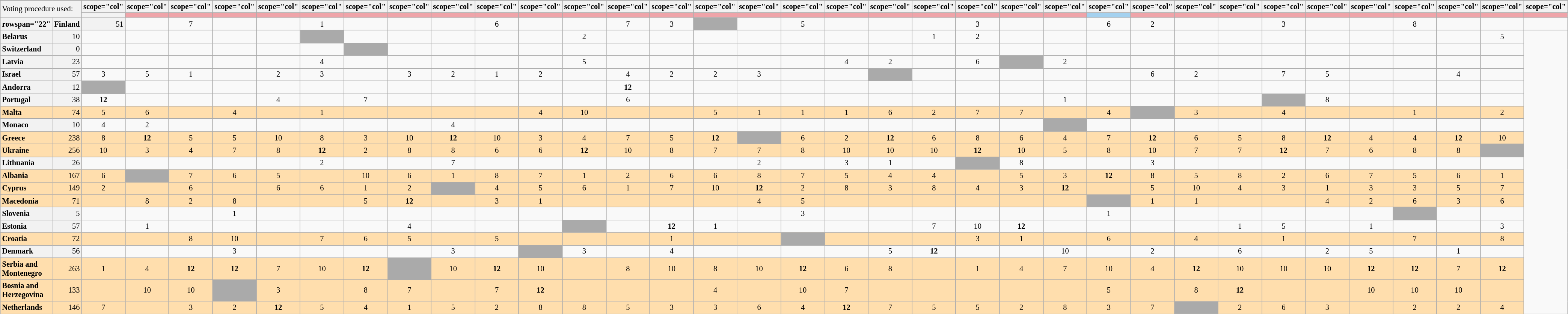<table class="wikitable plainrowheaders" style="text-align:center; font-size:85%;">
<tr>
</tr>
<tr>
<td colspan="2" rowspan="2" style="text-align:left; background:#F2F2F2">Voting procedure used:<br></td>
<th>scope="col" </th>
<th>scope="col" </th>
<th>scope="col" </th>
<th>scope="col" </th>
<th>scope="col" </th>
<th>scope="col" </th>
<th>scope="col" </th>
<th>scope="col" </th>
<th>scope="col" </th>
<th>scope="col" </th>
<th>scope="col" </th>
<th>scope="col" </th>
<th>scope="col" </th>
<th>scope="col" </th>
<th>scope="col" </th>
<th>scope="col" </th>
<th>scope="col" </th>
<th>scope="col" </th>
<th>scope="col" </th>
<th>scope="col" </th>
<th>scope="col" </th>
<th>scope="col" </th>
<th>scope="col" </th>
<th>scope="col" </th>
<th>scope="col" </th>
<th>scope="col" </th>
<th>scope="col" </th>
<th>scope="col" </th>
<th>scope="col" </th>
<th>scope="col" </th>
<th>scope="col" </th>
<th>scope="col" </th>
<th>scope="col" </th>
<th>scope="col" </th>
</tr>
<tr>
<th style="height:2px; border-top:1px solid transparent;"></th>
<td style="background:#EFA4A9;"></td>
<td style="background:#EFA4A9;"></td>
<td style="background:#EFA4A9;"></td>
<td style="background:#EFA4A9;"></td>
<td style="background:#EFA4A9;"></td>
<td style="background:#EFA4A9;"></td>
<td style="background:#EFA4A9;"></td>
<td style="background:#EFA4A9;"></td>
<td style="background:#EFA4A9;"></td>
<td style="background:#EFA4A9;"></td>
<td style="background:#EFA4A9;"></td>
<td style="background:#EFA4A9;"></td>
<td style="background:#EFA4A9;"></td>
<td style="background:#EFA4A9;"></td>
<td style="background:#EFA4A9;"></td>
<td style="background:#EFA4A9;"></td>
<td style="background:#EFA4A9;"></td>
<td style="background:#EFA4A9;"></td>
<td style="background:#EFA4A9;"></td>
<td style="background:#EFA4A9;"></td>
<td style="background:#EFA4A9;"></td>
<td style="background:#EFA4A9;"></td>
<td style="background:#A4D1EF;"></td>
<td style="background:#EFA4A9;"></td>
<td style="background:#EFA4A9;"></td>
<td style="background:#EFA4A9;"></td>
<td style="background:#EFA4A9;"></td>
<td style="background:#EFA4A9;"></td>
<td style="background:#EFA4A9;"></td>
<td style="background:#EFA4A9;"></td>
<td style="background:#EFA4A9;"></td>
<td style="background:#EFA4A9;"></td>
<td style="background:#EFA4A9;"></td>
</tr>
<tr>
<th>rowspan="22" </th>
<th scope="row" style="text-align:left; background:#f2f2f2;">Finland</th>
<td style="text-align:right; background:#f2f2f2;">51</td>
<td></td>
<td>7</td>
<td></td>
<td></td>
<td>1</td>
<td></td>
<td></td>
<td></td>
<td>6</td>
<td></td>
<td></td>
<td>7</td>
<td>3</td>
<td style="text-align:left; background:#aaa;"></td>
<td></td>
<td>5</td>
<td></td>
<td></td>
<td></td>
<td>3</td>
<td></td>
<td></td>
<td>6</td>
<td>2</td>
<td></td>
<td></td>
<td>3</td>
<td></td>
<td></td>
<td>8</td>
<td></td>
<td></td>
<td></td>
</tr>
<tr>
<th scope="row" style="text-align:left; background:#f2f2f2;">Belarus</th>
<td style="text-align:right; background:#f2f2f2;">10</td>
<td></td>
<td></td>
<td></td>
<td></td>
<td></td>
<td style="text-align:left; background:#aaa;"></td>
<td></td>
<td></td>
<td></td>
<td></td>
<td></td>
<td>2</td>
<td></td>
<td></td>
<td></td>
<td></td>
<td></td>
<td></td>
<td></td>
<td>1</td>
<td>2</td>
<td></td>
<td></td>
<td></td>
<td></td>
<td></td>
<td></td>
<td></td>
<td></td>
<td></td>
<td></td>
<td></td>
<td>5</td>
</tr>
<tr>
<th scope="row" style="text-align:left; background:#f2f2f2;">Switzerland</th>
<td style="text-align:right; background:#f2f2f2;">0</td>
<td></td>
<td></td>
<td></td>
<td></td>
<td></td>
<td></td>
<td style="text-align:left; background:#aaa;"></td>
<td></td>
<td></td>
<td></td>
<td></td>
<td></td>
<td></td>
<td></td>
<td></td>
<td></td>
<td></td>
<td></td>
<td></td>
<td></td>
<td></td>
<td></td>
<td></td>
<td></td>
<td></td>
<td></td>
<td></td>
<td></td>
<td></td>
<td></td>
<td></td>
<td></td>
<td></td>
</tr>
<tr>
<th scope="row" style="text-align:left; background:#f2f2f2;">Latvia</th>
<td style="text-align:right; background:#f2f2f2;">23</td>
<td></td>
<td></td>
<td></td>
<td></td>
<td></td>
<td>4</td>
<td></td>
<td></td>
<td></td>
<td></td>
<td></td>
<td>5</td>
<td></td>
<td></td>
<td></td>
<td></td>
<td></td>
<td>4</td>
<td>2</td>
<td></td>
<td>6</td>
<td style="text-align:left; background:#aaa;"></td>
<td>2</td>
<td></td>
<td></td>
<td></td>
<td></td>
<td></td>
<td></td>
<td></td>
<td></td>
<td></td>
<td></td>
</tr>
<tr>
<th scope="row" style="text-align:left; background:#f2f2f2;">Israel</th>
<td style="text-align:right; background:#f2f2f2;">57</td>
<td>3</td>
<td>5</td>
<td>1</td>
<td></td>
<td>2</td>
<td>3</td>
<td></td>
<td>3</td>
<td>2</td>
<td>1</td>
<td>2</td>
<td></td>
<td>4</td>
<td>2</td>
<td>2</td>
<td>3</td>
<td></td>
<td></td>
<td style="text-align:left; background:#aaa;"></td>
<td></td>
<td></td>
<td></td>
<td></td>
<td></td>
<td>6</td>
<td>2</td>
<td></td>
<td>7</td>
<td>5</td>
<td></td>
<td></td>
<td>4</td>
<td></td>
</tr>
<tr>
<th scope="row" style="text-align:left; background:#f2f2f2;">Andorra</th>
<td style="text-align:right; background:#f2f2f2;">12</td>
<td style="text-align:left; background:#aaa;"></td>
<td></td>
<td></td>
<td></td>
<td></td>
<td></td>
<td></td>
<td></td>
<td></td>
<td></td>
<td></td>
<td></td>
<td><strong>12</strong></td>
<td></td>
<td></td>
<td></td>
<td></td>
<td></td>
<td></td>
<td></td>
<td></td>
<td></td>
<td></td>
<td></td>
<td></td>
<td></td>
<td></td>
<td></td>
<td></td>
<td></td>
<td></td>
<td></td>
<td></td>
</tr>
<tr>
<th scope="row" style="text-align:left; background:#f2f2f2;">Portugal</th>
<td style="text-align:right; background:#f2f2f2;">38</td>
<td><strong>12</strong></td>
<td></td>
<td></td>
<td></td>
<td>4</td>
<td></td>
<td>7</td>
<td></td>
<td></td>
<td></td>
<td></td>
<td></td>
<td>6</td>
<td></td>
<td></td>
<td></td>
<td></td>
<td></td>
<td></td>
<td></td>
<td></td>
<td></td>
<td>1</td>
<td></td>
<td></td>
<td></td>
<td></td>
<td style="text-align:left; background:#aaa;"></td>
<td>8</td>
<td></td>
<td></td>
<td></td>
<td></td>
</tr>
<tr style="background:#ffdead;">
<th scope="row" style="text-align:left; font-weight:bold; background:#ffdead;">Malta</th>
<td style="text-align:right;">74</td>
<td>5</td>
<td>6</td>
<td></td>
<td>4</td>
<td></td>
<td>1</td>
<td></td>
<td></td>
<td></td>
<td></td>
<td>4</td>
<td>10</td>
<td></td>
<td></td>
<td>5</td>
<td>1</td>
<td>1</td>
<td>1</td>
<td>6</td>
<td>2</td>
<td>7</td>
<td>7</td>
<td></td>
<td>4</td>
<td style="text-align:left; background:#aaa;"></td>
<td>3</td>
<td></td>
<td>4</td>
<td></td>
<td></td>
<td>1</td>
<td></td>
<td>2</td>
</tr>
<tr>
<th scope="row" style="text-align:left; background:#f2f2f2;">Monaco</th>
<td style="text-align:right; background:#f2f2f2;">10</td>
<td>4</td>
<td>2</td>
<td></td>
<td></td>
<td></td>
<td></td>
<td></td>
<td></td>
<td>4</td>
<td></td>
<td></td>
<td></td>
<td></td>
<td></td>
<td></td>
<td></td>
<td></td>
<td></td>
<td></td>
<td></td>
<td></td>
<td></td>
<td style="text-align:left; background:#aaa;"></td>
<td></td>
<td></td>
<td></td>
<td></td>
<td></td>
<td></td>
<td></td>
<td></td>
<td></td>
<td></td>
</tr>
<tr style="background:#ffdead;">
<th scope="row" style="text-align:left; font-weight:bold; background:#ffdead;">Greece</th>
<td style="text-align:right;">238</td>
<td>8</td>
<td><strong>12</strong></td>
<td>5</td>
<td>5</td>
<td>10</td>
<td>8</td>
<td>3</td>
<td>10</td>
<td><strong>12</strong></td>
<td>10</td>
<td>3</td>
<td>4</td>
<td>7</td>
<td>5</td>
<td><strong>12</strong></td>
<td style="text-align:left; background:#aaa;"></td>
<td>6</td>
<td>2</td>
<td><strong>12</strong></td>
<td>6</td>
<td>8</td>
<td>6</td>
<td>4</td>
<td>7</td>
<td><strong>12</strong></td>
<td>6</td>
<td>5</td>
<td>8</td>
<td><strong>12</strong></td>
<td>4</td>
<td>4</td>
<td><strong>12</strong></td>
<td>10</td>
</tr>
<tr style="background:#ffdead;">
<th scope="row" style="text-align:left; font-weight:bold; background:#ffdead;">Ukraine</th>
<td style="text-align:right;">256</td>
<td>10</td>
<td>3</td>
<td>4</td>
<td>7</td>
<td>8</td>
<td><strong>12</strong></td>
<td>2</td>
<td>8</td>
<td>8</td>
<td>6</td>
<td>6</td>
<td><strong>12</strong></td>
<td>10</td>
<td>8</td>
<td>7</td>
<td>7</td>
<td>8</td>
<td>10</td>
<td>10</td>
<td>10</td>
<td><strong>12</strong></td>
<td>10</td>
<td>5</td>
<td>8</td>
<td>10</td>
<td>7</td>
<td>7</td>
<td><strong>12</strong></td>
<td>7</td>
<td>6</td>
<td>8</td>
<td>8</td>
<td style="text-align:left; background:#aaa;"></td>
</tr>
<tr>
<th scope="row" style="text-align:left; background:#f2f2f2;">Lithuania</th>
<td style="text-align:right; background:#f2f2f2;">26</td>
<td></td>
<td></td>
<td></td>
<td></td>
<td></td>
<td>2</td>
<td></td>
<td></td>
<td>7</td>
<td></td>
<td></td>
<td></td>
<td></td>
<td></td>
<td></td>
<td>2</td>
<td></td>
<td>3</td>
<td>1</td>
<td></td>
<td style="text-align:left; background:#aaa;"></td>
<td>8</td>
<td></td>
<td></td>
<td>3</td>
<td></td>
<td></td>
<td></td>
<td></td>
<td></td>
<td></td>
<td></td>
<td></td>
</tr>
<tr style="background:#ffdead;">
<th scope="row" style="text-align:left; font-weight:bold; background:#ffdead;">Albania</th>
<td style="text-align:right;">167</td>
<td>6</td>
<td style="text-align:left; background:#aaa;"></td>
<td>7</td>
<td>6</td>
<td>5</td>
<td></td>
<td>10</td>
<td>6</td>
<td>1</td>
<td>8</td>
<td>7</td>
<td>1</td>
<td>2</td>
<td>6</td>
<td>6</td>
<td>8</td>
<td>7</td>
<td>5</td>
<td>4</td>
<td>4</td>
<td></td>
<td>5</td>
<td>3</td>
<td><strong>12</strong></td>
<td>8</td>
<td>5</td>
<td>8</td>
<td>2</td>
<td>6</td>
<td>7</td>
<td>5</td>
<td>6</td>
<td>1</td>
</tr>
<tr style="background:#ffdead;">
<th scope="row" style="text-align:left; font-weight:bold; background:#ffdead;">Cyprus</th>
<td style="text-align:right;">149</td>
<td>2</td>
<td></td>
<td>6</td>
<td></td>
<td>6</td>
<td>6</td>
<td>1</td>
<td>2</td>
<td style="text-align:left; background:#aaa;"></td>
<td>4</td>
<td>5</td>
<td>6</td>
<td>1</td>
<td>7</td>
<td>10</td>
<td><strong>12</strong></td>
<td>2</td>
<td>8</td>
<td>3</td>
<td>8</td>
<td>4</td>
<td>3</td>
<td><strong>12</strong></td>
<td></td>
<td>5</td>
<td>10</td>
<td>4</td>
<td>3</td>
<td>1</td>
<td>3</td>
<td>3</td>
<td>5</td>
<td>7</td>
</tr>
<tr style="background:#ffdead;">
<th scope="row" style="text-align:left; font-weight:bold; background:#ffdead;">Macedonia</th>
<td style="text-align:right;">71</td>
<td></td>
<td>8</td>
<td>2</td>
<td>8</td>
<td></td>
<td></td>
<td>5</td>
<td><strong>12</strong></td>
<td></td>
<td>3</td>
<td>1</td>
<td></td>
<td></td>
<td></td>
<td></td>
<td>4</td>
<td>5</td>
<td></td>
<td></td>
<td></td>
<td></td>
<td></td>
<td></td>
<td style="text-align:left; background:#aaa;"></td>
<td>1</td>
<td>1</td>
<td></td>
<td></td>
<td>4</td>
<td>2</td>
<td>6</td>
<td>3</td>
<td>6</td>
</tr>
<tr>
<th scope="row" style="text-align:left; background:#f2f2f2;">Slovenia</th>
<td style="text-align:right; background:#f2f2f2;">5</td>
<td></td>
<td></td>
<td></td>
<td>1</td>
<td></td>
<td></td>
<td></td>
<td></td>
<td></td>
<td></td>
<td></td>
<td></td>
<td></td>
<td></td>
<td></td>
<td></td>
<td>3</td>
<td></td>
<td></td>
<td></td>
<td></td>
<td></td>
<td></td>
<td>1</td>
<td></td>
<td></td>
<td></td>
<td></td>
<td></td>
<td></td>
<td style="text-align:left; background:#aaa;"></td>
<td></td>
<td></td>
</tr>
<tr>
<th scope="row" style="text-align:left; background:#f2f2f2;">Estonia</th>
<td style="text-align:right; background:#f2f2f2;">57</td>
<td></td>
<td>1</td>
<td></td>
<td></td>
<td></td>
<td></td>
<td></td>
<td>4</td>
<td></td>
<td></td>
<td></td>
<td style="text-align:left; background:#aaa;"></td>
<td></td>
<td><strong>12</strong></td>
<td>1</td>
<td></td>
<td></td>
<td></td>
<td></td>
<td>7</td>
<td>10</td>
<td><strong>12</strong></td>
<td></td>
<td></td>
<td></td>
<td></td>
<td>1</td>
<td>5</td>
<td></td>
<td>1</td>
<td></td>
<td></td>
<td>3</td>
</tr>
<tr style="background:#ffdead;">
<th scope="row" style="text-align:left; font-weight:bold; background:#ffdead;">Croatia</th>
<td style="text-align:right;">72</td>
<td></td>
<td></td>
<td>8</td>
<td>10</td>
<td></td>
<td>7</td>
<td>6</td>
<td>5</td>
<td></td>
<td>5</td>
<td></td>
<td></td>
<td></td>
<td>1</td>
<td></td>
<td></td>
<td style="text-align:left; background:#aaa;"></td>
<td></td>
<td></td>
<td></td>
<td>3</td>
<td>1</td>
<td></td>
<td>6</td>
<td></td>
<td>4</td>
<td></td>
<td>1</td>
<td></td>
<td></td>
<td>7</td>
<td></td>
<td>8</td>
</tr>
<tr>
<th scope="row" style="text-align:left; background:#f2f2f2;">Denmark</th>
<td style="text-align:right; background:#f2f2f2;">56</td>
<td></td>
<td></td>
<td></td>
<td>3</td>
<td></td>
<td></td>
<td></td>
<td></td>
<td>3</td>
<td></td>
<td style="text-align:left; background:#aaa;"></td>
<td>3</td>
<td></td>
<td>4</td>
<td></td>
<td></td>
<td></td>
<td></td>
<td>5</td>
<td><strong>12</strong></td>
<td></td>
<td></td>
<td>10</td>
<td></td>
<td>2</td>
<td></td>
<td>6</td>
<td></td>
<td>2</td>
<td>5</td>
<td></td>
<td>1</td>
<td></td>
</tr>
<tr style="background:#ffdead;">
<th scope="row" style="text-align:left; font-weight:bold; background:#ffdead;">Serbia and Montenegro</th>
<td style="text-align:right;">263</td>
<td>1</td>
<td>4</td>
<td><strong>12</strong></td>
<td><strong>12</strong></td>
<td>7</td>
<td>10</td>
<td><strong>12</strong></td>
<td style="text-align:left; background:#aaa;"></td>
<td>10</td>
<td><strong>12</strong></td>
<td>10</td>
<td></td>
<td>8</td>
<td>10</td>
<td>8</td>
<td>10</td>
<td><strong>12</strong></td>
<td>6</td>
<td>8</td>
<td></td>
<td>1</td>
<td>4</td>
<td>7</td>
<td>10</td>
<td>4</td>
<td><strong>12</strong></td>
<td>10</td>
<td>10</td>
<td>10</td>
<td><strong>12</strong></td>
<td><strong>12</strong></td>
<td>7</td>
<td><strong>12</strong></td>
</tr>
<tr style="background:#ffdead;">
<th scope="row" style="text-align:left; font-weight:bold; background:#ffdead;">Bosnia and Herzegovina</th>
<td style="text-align:right;">133</td>
<td></td>
<td>10</td>
<td>10</td>
<td style="text-align:left; background:#aaa;"></td>
<td>3</td>
<td></td>
<td>8</td>
<td>7</td>
<td></td>
<td>7</td>
<td><strong>12</strong></td>
<td></td>
<td></td>
<td></td>
<td>4</td>
<td></td>
<td>10</td>
<td>7</td>
<td></td>
<td></td>
<td></td>
<td></td>
<td></td>
<td>5</td>
<td></td>
<td>8</td>
<td><strong>12</strong></td>
<td></td>
<td></td>
<td>10</td>
<td>10</td>
<td>10</td>
<td></td>
</tr>
<tr style="background:#ffdead;">
<th scope="row" style="text-align:left; font-weight:bold; background:#ffdead;">Netherlands</th>
<td style="text-align:right;">146</td>
<td>7</td>
<td></td>
<td>3</td>
<td>2</td>
<td><strong>12</strong></td>
<td>5</td>
<td>4</td>
<td>1</td>
<td>5</td>
<td>2</td>
<td>8</td>
<td>8</td>
<td>5</td>
<td>3</td>
<td>3</td>
<td>6</td>
<td>4</td>
<td><strong>12</strong></td>
<td>7</td>
<td>5</td>
<td>5</td>
<td>2</td>
<td>8</td>
<td>3</td>
<td>7</td>
<td style="text-align:left; background:#aaa;"></td>
<td>2</td>
<td>6</td>
<td>3</td>
<td></td>
<td>2</td>
<td>2</td>
<td>4</td>
</tr>
</table>
